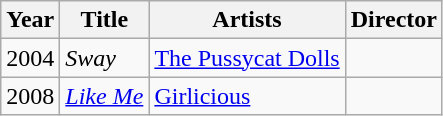<table class="wikitable sortable">
<tr>
<th>Year</th>
<th>Title</th>
<th>Artists</th>
<th scope="col">Director</th>
</tr>
<tr 1981 || "Jessie's Girl || >
<td>2004</td>
<td><em>Sway</em></td>
<td><a href='#'>The Pussycat Dolls</a></td>
<td></td>
</tr>
<tr>
<td>2008</td>
<td><em><a href='#'>Like Me</a></em></td>
<td><a href='#'>Girlicious</a></td>
<td></td>
</tr>
</table>
